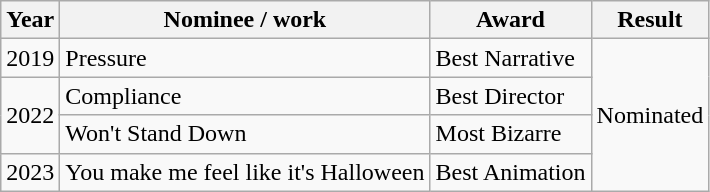<table class="wikitable">
<tr>
<th>Year</th>
<th>Nominee / work</th>
<th>Award</th>
<th>Result</th>
</tr>
<tr>
<td>2019</td>
<td>Pressure</td>
<td>Best Narrative</td>
<td rowspan="4">Nominated</td>
</tr>
<tr>
<td rowspan="2">2022</td>
<td>Compliance</td>
<td>Best Director</td>
</tr>
<tr>
<td>Won't Stand Down</td>
<td>Most Bizarre</td>
</tr>
<tr>
<td>2023</td>
<td>You make me feel like it's Halloween</td>
<td>Best Animation</td>
</tr>
</table>
